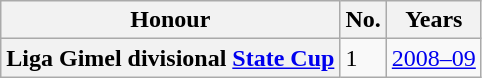<table class="wikitable plainrowheaders">
<tr>
<th scope=col>Honour</th>
<th scope=col>No.</th>
<th scope=col>Years</th>
</tr>
<tr>
<th scope=row>Liga Gimel divisional <a href='#'>State Cup</a></th>
<td>1</td>
<td><a href='#'>2008–09</a></td>
</tr>
</table>
